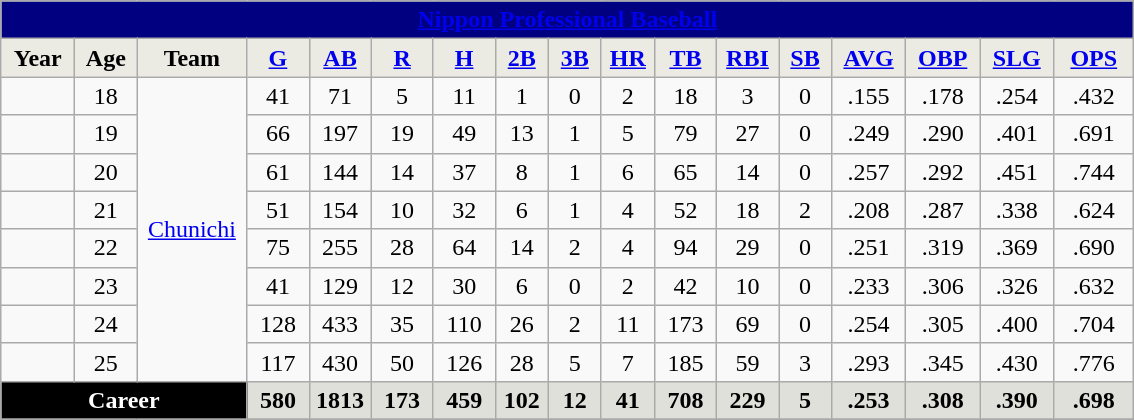<table class="wikitable">
<tr>
<th colspan="17" style="background:#000080;"><a href='#'><span>Nippon Professional Baseball</span></a></th>
</tr>
<tr>
<th style="background:#ebebe4;" width="42">Year</th>
<th style="background:#ebebe4;" width="34">Age</th>
<th style="background:#ebebe4;" width="66">Team</th>
<th style="background:#ebebe4;" width="34"><a href='#'>G</a></th>
<th style="background:#ebebe4;" width="34"><a href='#'>AB</a></th>
<th style="background:#ebebe4;" width="34"><a href='#'>R</a></th>
<th style="background:#ebebe4;" width="34"><a href='#'>H</a></th>
<th style="background:#ebebe4;" width="28"><a href='#'>2B</a></th>
<th style="background:#ebebe4;" width="28"><a href='#'>3B</a></th>
<th style="background:#ebebe4;" width="28"><a href='#'>HR</a></th>
<th style="background:#ebebe4;" width="34"><a href='#'>TB</a></th>
<th style="background:#ebebe4;" width="34"><a href='#'>RBI</a></th>
<th style="background:#ebebe4;" width="28"><a href='#'>SB</a></th>
<th style="background:#ebebe4;" width="42"><a href='#'>AVG</a></th>
<th style="background:#ebebe4;" width="42"><a href='#'>OBP</a></th>
<th style="background:#ebebe4;" width="42"><a href='#'>SLG</a></th>
<th style="background:#ebebe4;" width="46"><a href='#'>OPS</a></th>
</tr>
<tr align=center>
<td></td>
<td>18</td>
<td rowspan=8><a href='#'>Chunichi</a></td>
<td>41</td>
<td>71</td>
<td>5</td>
<td>11</td>
<td>1</td>
<td>0</td>
<td>2</td>
<td>18</td>
<td>3</td>
<td>0</td>
<td>.155</td>
<td>.178</td>
<td>.254</td>
<td>.432</td>
</tr>
<tr align=center>
<td></td>
<td>19</td>
<td>66</td>
<td>197</td>
<td>19</td>
<td>49</td>
<td>13</td>
<td>1</td>
<td>5</td>
<td>79</td>
<td>27</td>
<td>0</td>
<td>.249</td>
<td>.290</td>
<td>.401</td>
<td>.691</td>
</tr>
<tr align=center>
<td></td>
<td>20</td>
<td>61</td>
<td>144</td>
<td>14</td>
<td>37</td>
<td>8</td>
<td>1</td>
<td>6</td>
<td>65</td>
<td>14</td>
<td>0</td>
<td>.257</td>
<td>.292</td>
<td>.451</td>
<td>.744</td>
</tr>
<tr align=center>
<td></td>
<td>21</td>
<td>51</td>
<td>154</td>
<td>10</td>
<td>32</td>
<td>6</td>
<td>1</td>
<td>4</td>
<td>52</td>
<td>18</td>
<td>2</td>
<td>.208</td>
<td>.287</td>
<td>.338</td>
<td>.624</td>
</tr>
<tr align=center>
<td></td>
<td>22</td>
<td>75</td>
<td>255</td>
<td>28</td>
<td>64</td>
<td>14</td>
<td>2</td>
<td>4</td>
<td>94</td>
<td>29</td>
<td>0</td>
<td>.251</td>
<td>.319</td>
<td>.369</td>
<td>.690</td>
</tr>
<tr align=center>
<td></td>
<td>23</td>
<td>41</td>
<td>129</td>
<td>12</td>
<td>30</td>
<td>6</td>
<td>0</td>
<td>2</td>
<td>42</td>
<td>10</td>
<td>0</td>
<td>.233</td>
<td>.306</td>
<td>.326</td>
<td>.632</td>
</tr>
<tr align=center>
<td></td>
<td>24</td>
<td>128</td>
<td>433</td>
<td>35</td>
<td>110</td>
<td>26</td>
<td>2</td>
<td>11</td>
<td>173</td>
<td>69</td>
<td>0</td>
<td>.254</td>
<td>.305</td>
<td>.400</td>
<td>.704</td>
</tr>
<tr align=center>
<td></td>
<td>25</td>
<td>117</td>
<td>430</td>
<td>50</td>
<td>126</td>
<td>28</td>
<td>5</td>
<td>7</td>
<td>185</td>
<td>59</td>
<td>3</td>
<td>.293</td>
<td>.345</td>
<td>.430</td>
<td>.776</td>
</tr>
<tr align=center style="background:#e0e0da;">
<td colspan=3 style="background:#000000;color:white;"><strong>Career</strong></td>
<td><strong>580</strong></td>
<td><strong>1813</strong></td>
<td><strong>173</strong></td>
<td><strong>459</strong></td>
<td><strong>102</strong></td>
<td><strong>12</strong></td>
<td><strong>41</strong></td>
<td><strong>708</strong></td>
<td><strong>229</strong></td>
<td><strong>5</strong></td>
<td><strong>.253</strong></td>
<td><strong>.308</strong></td>
<td><strong>.390</strong></td>
<td><strong>.698</strong></td>
</tr>
<tr>
</tr>
</table>
